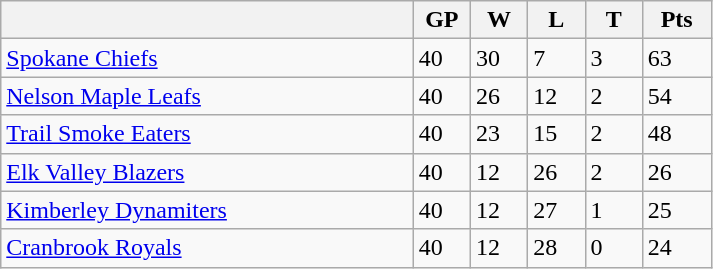<table class="wikitable">
<tr>
<th width="45%"></th>
<th width="6.25%">GP</th>
<th width="6.25%">W</th>
<th width="6.25%">L</th>
<th width="6.25%">T</th>
<th width="7.5%">Pts</th>
</tr>
<tr>
<td><a href='#'>Spokane Chiefs</a></td>
<td>40</td>
<td>30</td>
<td>7</td>
<td>3</td>
<td>63</td>
</tr>
<tr>
<td><a href='#'>Nelson Maple Leafs</a></td>
<td>40</td>
<td>26</td>
<td>12</td>
<td>2</td>
<td>54</td>
</tr>
<tr>
<td><a href='#'>Trail Smoke Eaters</a></td>
<td>40</td>
<td>23</td>
<td>15</td>
<td>2</td>
<td>48</td>
</tr>
<tr>
<td><a href='#'>Elk Valley Blazers</a></td>
<td>40</td>
<td>12</td>
<td>26</td>
<td>2</td>
<td>26</td>
</tr>
<tr>
<td><a href='#'>Kimberley Dynamiters</a></td>
<td>40</td>
<td>12</td>
<td>27</td>
<td>1</td>
<td>25</td>
</tr>
<tr>
<td><a href='#'>Cranbrook Royals</a></td>
<td>40</td>
<td>12</td>
<td>28</td>
<td>0</td>
<td>24</td>
</tr>
</table>
